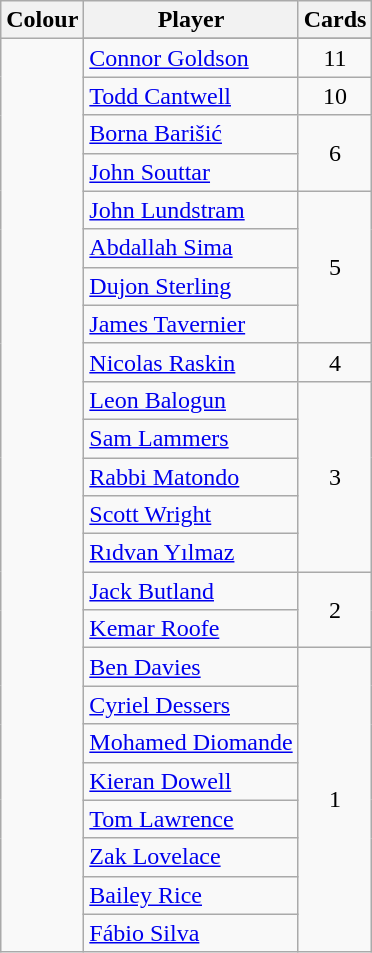<table class="wikitable" style="text-align:center">
<tr>
<th>Colour</th>
<th>Player</th>
<th>Cards</th>
</tr>
<tr>
<td rowspan="25"></td>
</tr>
<tr>
<td align=left><a href='#'>Connor Goldson</a></td>
<td rowspan=1>11</td>
</tr>
<tr>
<td align=left><a href='#'>Todd Cantwell</a></td>
<td rowspan=1>10</td>
</tr>
<tr>
<td align=left><a href='#'>Borna Barišić</a></td>
<td rowspan=2>6</td>
</tr>
<tr>
<td align=left><a href='#'>John Souttar</a></td>
</tr>
<tr>
<td align=left><a href='#'>John Lundstram</a></td>
<td rowspan=4>5</td>
</tr>
<tr>
<td align=left><a href='#'>Abdallah Sima</a></td>
</tr>
<tr>
<td align=left><a href='#'>Dujon Sterling</a></td>
</tr>
<tr>
<td align=left><a href='#'>James Tavernier</a></td>
</tr>
<tr>
<td align=left><a href='#'>Nicolas Raskin</a></td>
<td rowspan=1>4</td>
</tr>
<tr>
<td align=left><a href='#'>Leon Balogun</a></td>
<td rowspan=5>3</td>
</tr>
<tr>
<td align=left><a href='#'>Sam Lammers</a></td>
</tr>
<tr>
<td align=left><a href='#'>Rabbi Matondo</a></td>
</tr>
<tr>
<td align=left><a href='#'>Scott Wright</a></td>
</tr>
<tr>
<td align=left><a href='#'>Rıdvan Yılmaz</a></td>
</tr>
<tr>
<td align=left><a href='#'>Jack Butland</a></td>
<td rowspan=2>2</td>
</tr>
<tr>
<td align=left><a href='#'>Kemar Roofe</a></td>
</tr>
<tr>
<td align=left><a href='#'>Ben Davies</a></td>
<td rowspan=8>1</td>
</tr>
<tr>
<td align=left><a href='#'>Cyriel Dessers</a></td>
</tr>
<tr>
<td align=left><a href='#'>Mohamed Diomande</a></td>
</tr>
<tr>
<td align=left><a href='#'>Kieran Dowell</a></td>
</tr>
<tr>
<td align=left><a href='#'>Tom Lawrence</a></td>
</tr>
<tr>
<td align=left><a href='#'>Zak Lovelace</a></td>
</tr>
<tr>
<td align=left><a href='#'>Bailey Rice</a></td>
</tr>
<tr>
<td align=left><a href='#'>Fábio Silva</a></td>
</tr>
</table>
